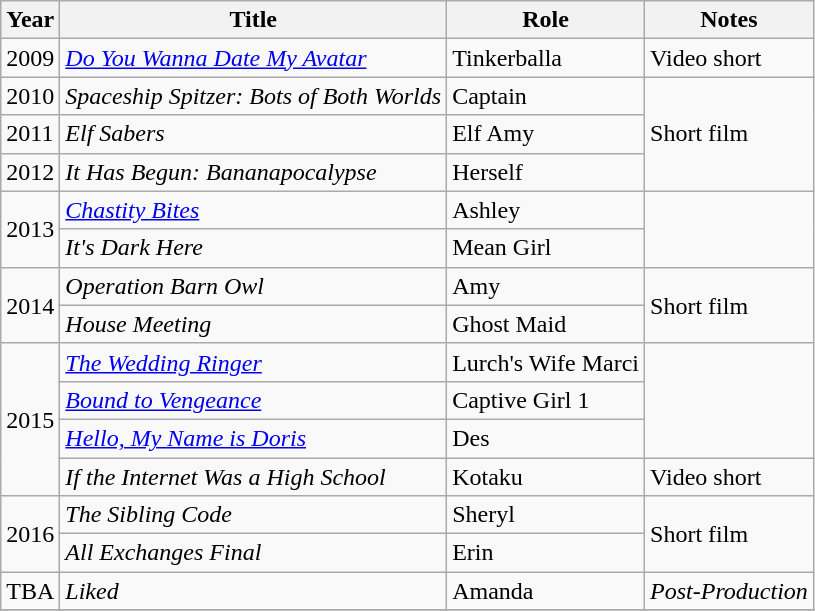<table class="wikitable sortable">
<tr>
<th>Year</th>
<th>Title</th>
<th>Role</th>
<th>Notes</th>
</tr>
<tr>
<td>2009</td>
<td><em><a href='#'>Do You Wanna Date My Avatar</a></em></td>
<td>Tinkerballa</td>
<td>Video short</td>
</tr>
<tr>
<td>2010</td>
<td><em>Spaceship Spitzer: Bots of Both Worlds</em></td>
<td>Captain</td>
<td rowspan="3">Short film</td>
</tr>
<tr>
<td>2011</td>
<td><em>Elf Sabers</em></td>
<td>Elf Amy</td>
</tr>
<tr>
<td>2012</td>
<td><em>It Has Begun: Bananapocalypse</em></td>
<td>Herself</td>
</tr>
<tr>
<td rowspan="2">2013</td>
<td><em><a href='#'>Chastity Bites</a></em></td>
<td>Ashley</td>
<td rowspan="2"></td>
</tr>
<tr>
<td><em>It's Dark Here</em></td>
<td>Mean Girl</td>
</tr>
<tr>
<td rowspan="2">2014</td>
<td><em>Operation Barn Owl</em></td>
<td>Amy</td>
<td rowspan="2">Short film</td>
</tr>
<tr>
<td><em>House Meeting</em></td>
<td>Ghost Maid</td>
</tr>
<tr>
<td rowspan="4">2015</td>
<td><em><a href='#'>The Wedding Ringer</a></em></td>
<td>Lurch's Wife Marci</td>
<td rowspan="3"></td>
</tr>
<tr>
<td><em><a href='#'>Bound to Vengeance</a></em></td>
<td>Captive Girl 1</td>
</tr>
<tr>
<td><a href='#'><em>Hello, My Name is Doris</em></a></td>
<td>Des</td>
</tr>
<tr>
<td><em>If the Internet Was a High School</em></td>
<td>Kotaku</td>
<td>Video short</td>
</tr>
<tr>
<td rowspan="2">2016</td>
<td><em>The Sibling Code</em></td>
<td>Sheryl</td>
<td rowspan="2">Short film</td>
</tr>
<tr>
<td><em>All Exchanges Final</em></td>
<td>Erin</td>
</tr>
<tr>
<td>TBA</td>
<td><em>Liked</em></td>
<td>Amanda</td>
<td><em>Post-Production</em></td>
</tr>
<tr>
</tr>
</table>
